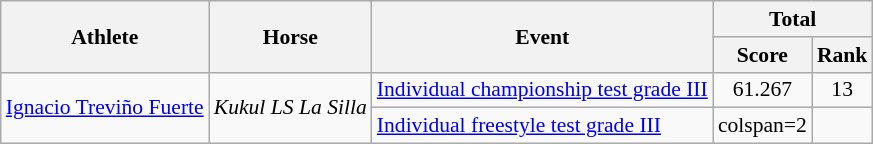<table class=wikitable style="font-size:90%">
<tr>
<th rowspan="2">Athlete</th>
<th rowspan="2">Horse</th>
<th rowspan="2">Event</th>
<th colspan="2">Total</th>
</tr>
<tr>
<th>Score</th>
<th>Rank</th>
</tr>
<tr>
<td rowspan="2"><a href='#'>Ignacio Treviño Fuerte</a></td>
<td rowspan="2"><em>Kukul LS La Silla</em></td>
<td><a href='#'>Individual championship test grade III</a></td>
<td align=center>61.267</td>
<td align=center>13</td>
</tr>
<tr>
<td><a href='#'>Individual freestyle test grade III</a></td>
<td>colspan=2</td>
</tr>
</table>
